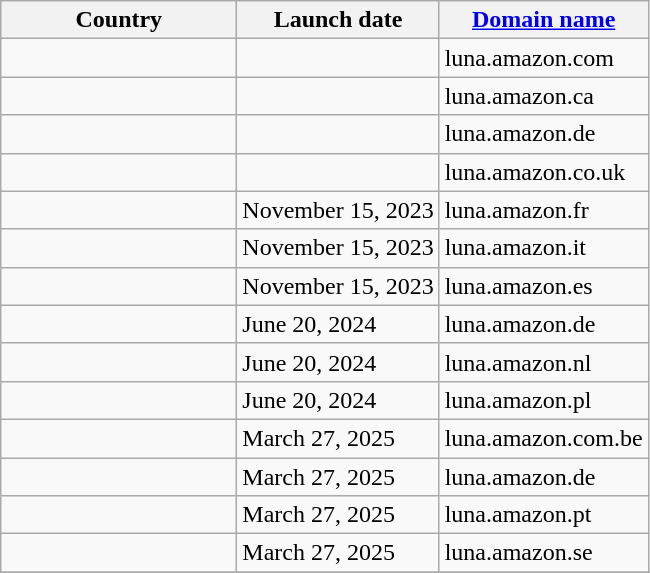<table class="wikitable sortable" style="text-align:left">
<tr>
<th style="width: 150px;">Country</th>
<th>Launch date</th>
<th><a href='#'>Domain name</a></th>
</tr>
<tr>
<td></td>
<td></td>
<td>luna.amazon.com</td>
</tr>
<tr>
<td></td>
<td></td>
<td>luna.amazon.ca</td>
</tr>
<tr>
<td></td>
<td></td>
<td>luna.amazon.de</td>
</tr>
<tr>
<td></td>
<td></td>
<td>luna.amazon.co.uk</td>
</tr>
<tr>
<td></td>
<td>November 15, 2023</td>
<td>luna.amazon.fr</td>
</tr>
<tr>
<td></td>
<td>November 15, 2023</td>
<td>luna.amazon.it</td>
</tr>
<tr>
<td></td>
<td>November 15, 2023</td>
<td>luna.amazon.es</td>
</tr>
<tr>
<td></td>
<td>June 20, 2024</td>
<td>luna.amazon.de</td>
</tr>
<tr>
<td></td>
<td>June 20, 2024</td>
<td>luna.amazon.nl</td>
</tr>
<tr>
<td></td>
<td>June 20, 2024</td>
<td>luna.amazon.pl</td>
</tr>
<tr>
<td></td>
<td>March 27, 2025</td>
<td>luna.amazon.com.be</td>
</tr>
<tr>
<td></td>
<td>March 27, 2025</td>
<td>luna.amazon.de</td>
</tr>
<tr>
<td></td>
<td>March 27, 2025</td>
<td>luna.amazon.pt</td>
</tr>
<tr>
<td></td>
<td>March 27, 2025</td>
<td>luna.amazon.se</td>
</tr>
<tr>
</tr>
</table>
